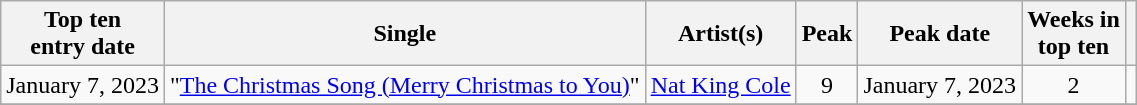<table class="wikitable">
<tr>
<th>Top ten<br>entry date</th>
<th>Single</th>
<th>Artist(s)</th>
<th data-sort-type="number">Peak</th>
<th>Peak date</th>
<th data-sort-type="number">Weeks in<br>top ten</th>
<th></th>
</tr>
<tr>
<td>January 7, 2023</td>
<td>"<a href='#'>The Christmas Song (Merry Christmas to You)</a>"</td>
<td><a href='#'>Nat King Cole</a></td>
<td style="text-align:center;">9</td>
<td>January 7, 2023</td>
<td style="text-align:center;">2</td>
<td style="text-align:center;"></td>
</tr>
<tr>
</tr>
</table>
